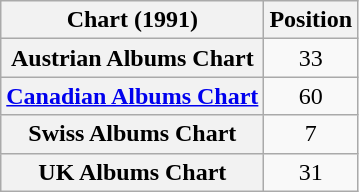<table class="wikitable sortable plainrowheaders" style="text-align:center;">
<tr>
<th>Chart (1991)</th>
<th>Position</th>
</tr>
<tr>
<th scope="row">Austrian Albums Chart</th>
<td>33</td>
</tr>
<tr>
<th scope="row"><a href='#'>Canadian Albums Chart</a></th>
<td>60</td>
</tr>
<tr>
<th scope="row">Swiss Albums Chart</th>
<td>7</td>
</tr>
<tr>
<th scope="row">UK Albums Chart</th>
<td>31</td>
</tr>
</table>
